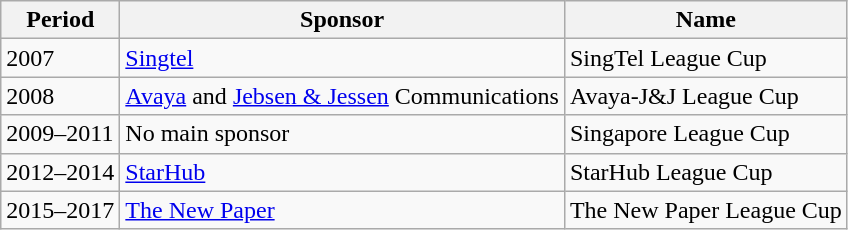<table class="wikitable">
<tr>
<th>Period</th>
<th>Sponsor</th>
<th>Name</th>
</tr>
<tr>
<td>2007</td>
<td><a href='#'>Singtel</a></td>
<td>SingTel League Cup</td>
</tr>
<tr>
<td>2008</td>
<td><a href='#'>Avaya</a> and <a href='#'>Jebsen & Jessen</a> Communications</td>
<td>Avaya-J&J League Cup</td>
</tr>
<tr>
<td>2009–2011</td>
<td>No main sponsor</td>
<td>Singapore League Cup</td>
</tr>
<tr>
<td>2012–2014</td>
<td><a href='#'>StarHub</a></td>
<td>StarHub League Cup</td>
</tr>
<tr>
<td>2015–2017</td>
<td><a href='#'>The New Paper</a></td>
<td>The New Paper League Cup</td>
</tr>
</table>
